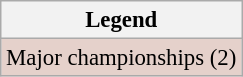<table class="wikitable" style="font-size:95%;">
<tr>
<th>Legend</th>
</tr>
<tr style="background:#e5d1cb;">
<td>Major championships (2)</td>
</tr>
</table>
